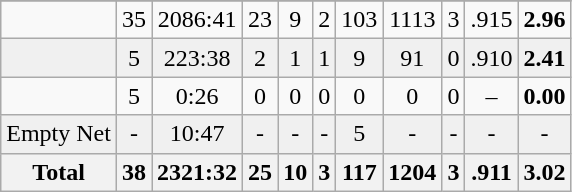<table class="wikitable sortable">
<tr align="center">
</tr>
<tr align="center" bgcolor="">
<td></td>
<td>35</td>
<td>2086:41</td>
<td>23</td>
<td>9</td>
<td>2</td>
<td>103</td>
<td>1113</td>
<td>3</td>
<td>.915</td>
<td><strong>2.96</strong></td>
</tr>
<tr align="center" bgcolor="f0f0f0">
<td></td>
<td>5</td>
<td>223:38</td>
<td>2</td>
<td>1</td>
<td>1</td>
<td>9</td>
<td>91</td>
<td>0</td>
<td>.910</td>
<td><strong>2.41</strong></td>
</tr>
<tr align="center" bgcolor="">
<td></td>
<td>5</td>
<td>0:26</td>
<td>0</td>
<td>0</td>
<td>0</td>
<td>0</td>
<td>0</td>
<td>0</td>
<td>–</td>
<td><strong>0.00</strong></td>
</tr>
<tr align="center" bgcolor="f0f0f0">
<td>Empty Net</td>
<td>-</td>
<td>10:47</td>
<td>-</td>
<td>-</td>
<td>-</td>
<td>5</td>
<td>-</td>
<td>-</td>
<td>-</td>
<td>-</td>
</tr>
<tr>
<th>Total</th>
<th>38</th>
<th>2321:32</th>
<th>25</th>
<th>10</th>
<th>3</th>
<th>117</th>
<th>1204</th>
<th>3</th>
<th>.911</th>
<th>3.02</th>
</tr>
</table>
